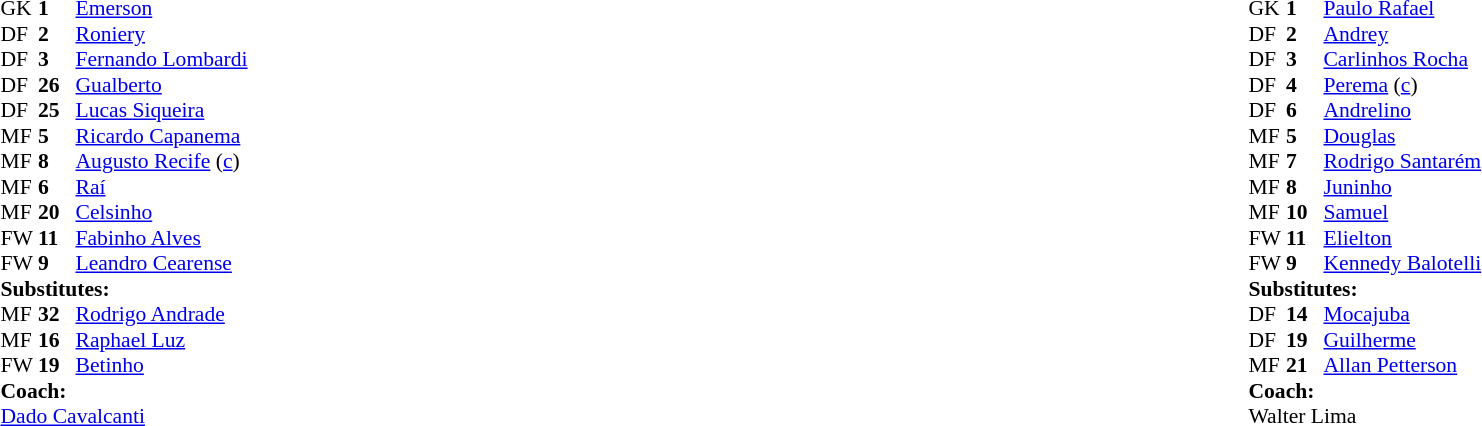<table width="100%">
<tr>
<td valign="top" width="40%"><br><table style="font-size:90%" cellspacing="0" cellpadding="0">
<tr>
<th width=25></th>
<th width=25></th>
</tr>
<tr>
<td>GK</td>
<td><strong>1</strong></td>
<td> <a href='#'>Emerson</a></td>
</tr>
<tr>
<td>DF</td>
<td><strong>2</strong></td>
<td> <a href='#'>Roniery</a></td>
<td></td>
<td></td>
</tr>
<tr>
<td>DF</td>
<td><strong>3</strong></td>
<td> <a href='#'>Fernando Lombardi</a></td>
<td></td>
<td></td>
</tr>
<tr>
<td>DF</td>
<td><strong>26</strong></td>
<td> <a href='#'>Gualberto</a></td>
</tr>
<tr>
<td>DF</td>
<td><strong>25</strong></td>
<td> <a href='#'>Lucas Siqueira</a></td>
</tr>
<tr>
<td>MF</td>
<td><strong>5</strong></td>
<td> <a href='#'>Ricardo Capanema</a></td>
</tr>
<tr>
<td>MF</td>
<td><strong>8</strong></td>
<td> <a href='#'>Augusto Recife</a> (<a href='#'>c</a>)</td>
<td></td>
<td></td>
</tr>
<tr>
<td>MF</td>
<td><strong>6</strong></td>
<td> <a href='#'>Raí</a></td>
<td></td>
<td></td>
</tr>
<tr>
<td>MF</td>
<td><strong>20</strong></td>
<td> <a href='#'>Celsinho</a></td>
</tr>
<tr>
<td>FW</td>
<td><strong>11</strong></td>
<td> <a href='#'>Fabinho Alves</a></td>
</tr>
<tr>
<td>FW</td>
<td><strong>9</strong></td>
<td> <a href='#'>Leandro Cearense</a></td>
<td></td>
<td></td>
</tr>
<tr>
<td colspan=3><strong>Substitutes:</strong></td>
</tr>
<tr>
<td>MF</td>
<td><strong>32</strong></td>
<td> <a href='#'>Rodrigo Andrade</a></td>
<td></td>
<td></td>
</tr>
<tr>
<td>MF</td>
<td><strong>16</strong></td>
<td> <a href='#'>Raphael Luz</a></td>
<td></td>
<td></td>
</tr>
<tr>
<td>FW</td>
<td><strong>19</strong></td>
<td> <a href='#'>Betinho</a></td>
<td></td>
<td></td>
</tr>
<tr>
<td></td>
</tr>
<tr>
<td colspan=3><strong>Coach:</strong></td>
</tr>
<tr>
<td colspan=4> <a href='#'>Dado Cavalcanti</a></td>
</tr>
</table>
</td>
<td valign="top" width="50%"><br><table style="font-size:90%;" cellspacing="0" cellpadding="0" align="center">
<tr>
<th width=25></th>
<th width=25></th>
</tr>
<tr>
<td>GK</td>
<td><strong>1</strong></td>
<td> <a href='#'>Paulo Rafael</a></td>
</tr>
<tr>
<td>DF</td>
<td><strong>2</strong></td>
<td> <a href='#'>Andrey</a></td>
<td></td>
<td></td>
</tr>
<tr>
<td>DF</td>
<td><strong>3</strong></td>
<td> <a href='#'>Carlinhos Rocha</a></td>
<td></td>
<td></td>
</tr>
<tr>
<td>DF</td>
<td><strong>4</strong></td>
<td> <a href='#'>Perema</a>  (<a href='#'>c</a>)</td>
<td></td>
<td></td>
</tr>
<tr>
<td>DF</td>
<td><strong>6</strong></td>
<td> <a href='#'>Andrelino</a></td>
<td></td>
<td></td>
</tr>
<tr>
<td>MF</td>
<td><strong>5</strong></td>
<td> <a href='#'>Douglas</a></td>
</tr>
<tr>
<td>MF</td>
<td><strong>7</strong></td>
<td> <a href='#'>Rodrigo Santarém</a></td>
<td></td>
<td></td>
</tr>
<tr>
<td>MF</td>
<td><strong>8</strong></td>
<td> <a href='#'>Juninho</a></td>
</tr>
<tr>
<td>MF</td>
<td><strong>10</strong></td>
<td> <a href='#'>Samuel</a></td>
</tr>
<tr>
<td>FW</td>
<td><strong>11</strong></td>
<td> <a href='#'>Elielton</a></td>
</tr>
<tr>
<td>FW</td>
<td><strong>9</strong></td>
<td> <a href='#'>Kennedy Balotelli</a></td>
</tr>
<tr>
<td colspan=3><strong>Substitutes:</strong></td>
</tr>
<tr>
<td>DF</td>
<td><strong>14</strong></td>
<td> <a href='#'>Mocajuba</a></td>
<td></td>
<td></td>
</tr>
<tr>
<td>DF</td>
<td><strong>19</strong></td>
<td> <a href='#'>Guilherme</a></td>
<td></td>
<td></td>
</tr>
<tr>
<td>MF</td>
<td><strong>21</strong></td>
<td> <a href='#'>Allan Petterson</a></td>
<td></td>
<td></td>
</tr>
<tr>
<td></td>
</tr>
<tr>
<td colspan=3><strong>Coach:</strong></td>
</tr>
<tr>
<td colspan=4> Walter Lima</td>
</tr>
</table>
</td>
</tr>
</table>
